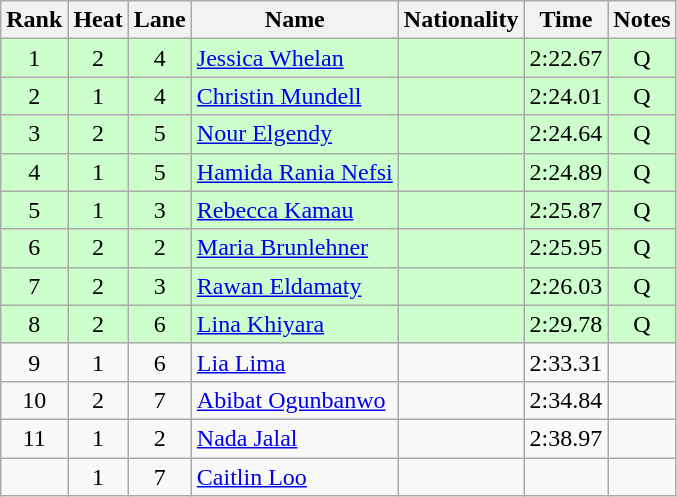<table class="wikitable sortable" style="text-align:center">
<tr>
<th>Rank</th>
<th>Heat</th>
<th>Lane</th>
<th>Name</th>
<th>Nationality</th>
<th>Time</th>
<th>Notes</th>
</tr>
<tr bgcolor=ccffcc>
<td>1</td>
<td>2</td>
<td>4</td>
<td align=left><a href='#'>Jessica Whelan</a></td>
<td align=left></td>
<td>2:22.67</td>
<td>Q</td>
</tr>
<tr bgcolor=ccffcc>
<td>2</td>
<td>1</td>
<td>4</td>
<td align=left><a href='#'>Christin Mundell</a></td>
<td align=left></td>
<td>2:24.01</td>
<td>Q</td>
</tr>
<tr bgcolor=ccffcc>
<td>3</td>
<td>2</td>
<td>5</td>
<td align=left><a href='#'>Nour Elgendy</a></td>
<td align=left></td>
<td>2:24.64</td>
<td>Q</td>
</tr>
<tr bgcolor=ccffcc>
<td>4</td>
<td>1</td>
<td>5</td>
<td align=left><a href='#'>Hamida Rania Nefsi</a></td>
<td align=left></td>
<td>2:24.89</td>
<td>Q</td>
</tr>
<tr bgcolor=ccffcc>
<td>5</td>
<td>1</td>
<td>3</td>
<td align=left><a href='#'>Rebecca Kamau</a></td>
<td align=left></td>
<td>2:25.87</td>
<td>Q</td>
</tr>
<tr bgcolor=ccffcc>
<td>6</td>
<td>2</td>
<td>2</td>
<td align=left><a href='#'>Maria Brunlehner</a></td>
<td align=left></td>
<td>2:25.95</td>
<td>Q</td>
</tr>
<tr bgcolor=ccffcc>
<td>7</td>
<td>2</td>
<td>3</td>
<td align=left><a href='#'>Rawan Eldamaty</a></td>
<td align=left></td>
<td>2:26.03</td>
<td>Q</td>
</tr>
<tr bgcolor=ccffcc>
<td>8</td>
<td>2</td>
<td>6</td>
<td align=left><a href='#'>Lina Khiyara</a></td>
<td align=left></td>
<td>2:29.78</td>
<td>Q</td>
</tr>
<tr>
<td>9</td>
<td>1</td>
<td>6</td>
<td align=left><a href='#'>Lia Lima</a></td>
<td align=left></td>
<td>2:33.31</td>
<td></td>
</tr>
<tr>
<td>10</td>
<td>2</td>
<td>7</td>
<td align=left><a href='#'>Abibat Ogunbanwo</a></td>
<td align=left></td>
<td>2:34.84</td>
<td></td>
</tr>
<tr>
<td>11</td>
<td>1</td>
<td>2</td>
<td align=left><a href='#'>Nada Jalal</a></td>
<td align=left></td>
<td>2:38.97</td>
<td></td>
</tr>
<tr>
<td></td>
<td>1</td>
<td>7</td>
<td align=left><a href='#'>Caitlin Loo</a></td>
<td align=left></td>
<td></td>
<td></td>
</tr>
</table>
